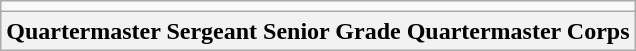<table class="wikitable" style="text-align:center">
<tr>
<td></td>
</tr>
<tr>
<th>Quartermaster Sergeant Senior Grade Quartermaster Corps</th>
</tr>
</table>
